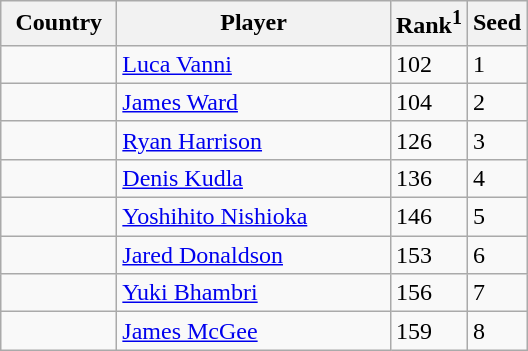<table class="sortable wikitable">
<tr>
<th width="70">Country</th>
<th width="175">Player</th>
<th>Rank<sup>1</sup></th>
<th>Seed</th>
</tr>
<tr>
<td></td>
<td><a href='#'>Luca Vanni</a></td>
<td>102</td>
<td>1</td>
</tr>
<tr>
<td></td>
<td><a href='#'>James Ward</a></td>
<td>104</td>
<td>2</td>
</tr>
<tr>
<td></td>
<td><a href='#'>Ryan Harrison</a></td>
<td>126</td>
<td>3</td>
</tr>
<tr>
<td></td>
<td><a href='#'>Denis Kudla</a></td>
<td>136</td>
<td>4</td>
</tr>
<tr>
<td></td>
<td><a href='#'>Yoshihito Nishioka</a></td>
<td>146</td>
<td>5</td>
</tr>
<tr>
<td></td>
<td><a href='#'>Jared Donaldson</a></td>
<td>153</td>
<td>6</td>
</tr>
<tr>
<td></td>
<td><a href='#'>Yuki Bhambri</a></td>
<td>156</td>
<td>7</td>
</tr>
<tr>
<td></td>
<td><a href='#'>James McGee</a></td>
<td>159</td>
<td>8</td>
</tr>
</table>
